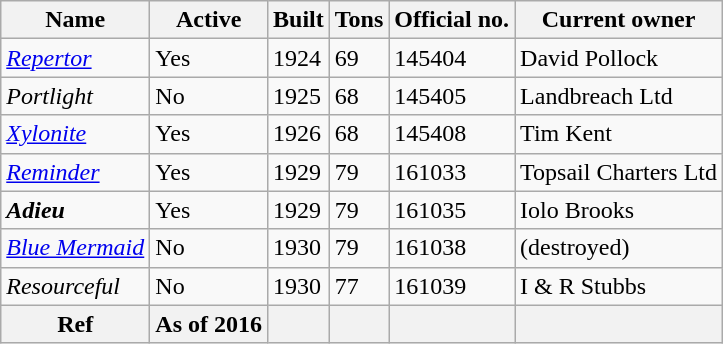<table class=wikitable>
<tr>
<th>Name</th>
<th>Active</th>
<th>Built</th>
<th>Tons</th>
<th>Official no.</th>
<th>Current owner</th>
</tr>
<tr>
<td><a href='#'><em>Repertor</em></a></td>
<td>Yes</td>
<td>1924</td>
<td>69</td>
<td>145404</td>
<td>David Pollock</td>
</tr>
<tr>
<td><em>Portlight</em></td>
<td>No</td>
<td>1925</td>
<td>68</td>
<td>145405</td>
<td>Landbreach Ltd</td>
</tr>
<tr>
<td><a href='#'><em>Xylonite</em></a></td>
<td>Yes</td>
<td>1926</td>
<td>68</td>
<td>145408</td>
<td>Tim Kent</td>
</tr>
<tr>
<td><a href='#'><em>Reminder</em></a></td>
<td>Yes</td>
<td>1929</td>
<td>79</td>
<td>161033</td>
<td>Topsail Charters Ltd</td>
</tr>
<tr>
<td><strong><em>Adieu</em></strong></td>
<td>Yes</td>
<td>1929</td>
<td>79</td>
<td>161035</td>
<td>Iolo Brooks</td>
</tr>
<tr>
<td><a href='#'><em>Blue Mermaid</em></a></td>
<td>No</td>
<td>1930</td>
<td>79</td>
<td>161038</td>
<td>(destroyed)</td>
</tr>
<tr>
<td><em>Resourceful</em></td>
<td>No</td>
<td>1930</td>
<td>77</td>
<td>161039</td>
<td>I & R Stubbs</td>
</tr>
<tr>
<th>Ref</th>
<th>As of 2016</th>
<th></th>
<th></th>
<th></th>
<th></th>
</tr>
</table>
